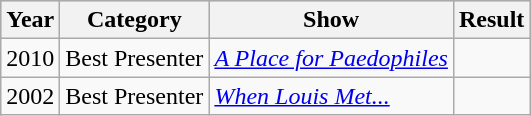<table class="wikitable">
<tr style="background:#ccc;">
<th>Year</th>
<th>Category</th>
<th>Show</th>
<th>Result</th>
</tr>
<tr>
<td>2010</td>
<td>Best Presenter</td>
<td><em><a href='#'>A Place for Paedophiles</a></em></td>
<td></td>
</tr>
<tr>
<td>2002</td>
<td>Best Presenter</td>
<td><em><a href='#'>When Louis Met...</a></em></td>
<td></td>
</tr>
</table>
